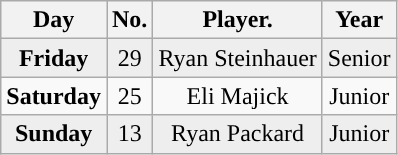<table class="wikitable non-sortable">
<tr>
<th style="text-align:center; ">Day</th>
<th style="text-align:center; ">No.</th>
<th style="text-align:center; ">Player.</th>
<th style="text-align:center; ">Year</th>
</tr>
<tr style="background:#eeeeee;text-align:center;">
<td><strong>Friday</strong></td>
<td>29</td>
<td>Ryan Steinhauer</td>
<td>Senior</td>
</tr>
<tr style="text-align:center;">
<td><strong>Saturday</strong></td>
<td>25</td>
<td>Eli Majick</td>
<td>Junior</td>
</tr>
<tr style="background:#eeeeee;text-align:center;">
<td><strong>Sunday</strong></td>
<td>13</td>
<td>Ryan Packard</td>
<td>Junior</td>
</tr>
</table>
